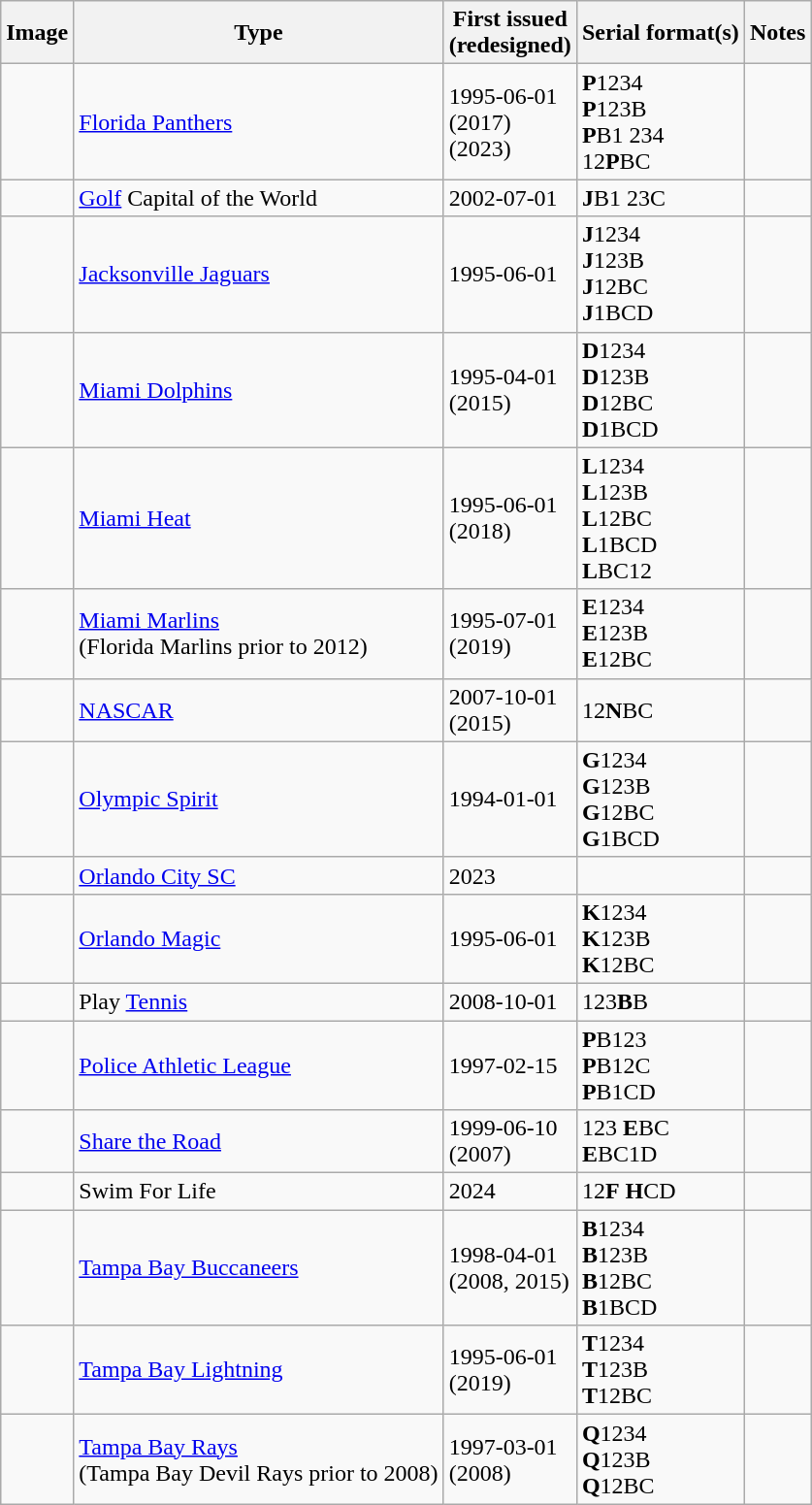<table class="wikitable">
<tr>
<th>Image</th>
<th>Type</th>
<th>First issued<br>(redesigned)</th>
<th>Serial format(s)</th>
<th>Notes</th>
</tr>
<tr>
<td></td>
<td><a href='#'>Florida Panthers</a></td>
<td>1995-06-01<br>(2017)<br>(2023)</td>
<td><strong>P</strong>1234<br><strong>P</strong>123B<br><strong>P</strong>B1 234<br> 12<strong>P</strong>BC</td>
<td></td>
</tr>
<tr>
<td></td>
<td><a href='#'>Golf</a> Capital of the World</td>
<td>2002-07-01</td>
<td><strong>J</strong>B1 23C</td>
<td></td>
</tr>
<tr>
<td></td>
<td><a href='#'>Jacksonville Jaguars</a></td>
<td>1995-06-01</td>
<td><strong>J</strong>1234<br><strong>J</strong>123B<br><strong>J</strong>12BC<br><strong>J</strong>1BCD</td>
<td></td>
</tr>
<tr>
<td></td>
<td><a href='#'>Miami Dolphins</a></td>
<td>1995-04-01<br>(2015)</td>
<td><strong>D</strong>1234<br><strong>D</strong>123B<br><strong>D</strong>12BC<br><strong>D</strong>1BCD</td>
<td></td>
</tr>
<tr>
<td></td>
<td><a href='#'>Miami Heat</a></td>
<td>1995-06-01<br>(2018)</td>
<td><strong>L</strong>1234<br><strong>L</strong>123B<br><strong>L</strong>12BC<br><strong>L</strong>1BCD<br><strong>L</strong>BC12</td>
<td></td>
</tr>
<tr>
<td></td>
<td><a href='#'>Miami Marlins</a><br>(Florida Marlins prior to 2012)</td>
<td>1995-07-01<br>(2019)</td>
<td><strong>E</strong>1234<br><strong>E</strong>123B<br><strong>E</strong>12BC</td>
<td></td>
</tr>
<tr>
<td><br></td>
<td><a href='#'>NASCAR</a></td>
<td>2007-10-01<br>(2015)</td>
<td>12<strong>N</strong>BC</td>
<td></td>
</tr>
<tr>
<td><br></td>
<td><a href='#'>Olympic Spirit</a></td>
<td>1994-01-01</td>
<td><strong>G</strong>1234<br><strong>G</strong>123B<br><strong>G</strong>12BC<br><strong>G</strong>1BCD</td>
<td></td>
</tr>
<tr>
<td></td>
<td><a href='#'>Orlando City SC</a></td>
<td>2023</td>
<td></td>
<td></td>
</tr>
<tr>
<td></td>
<td><a href='#'>Orlando Magic</a></td>
<td>1995-06-01</td>
<td><strong>K</strong>1234<br><strong>K</strong>123B<br><strong>K</strong>12BC</td>
<td></td>
</tr>
<tr>
<td></td>
<td>Play <a href='#'>Tennis</a></td>
<td>2008-10-01</td>
<td>123<strong>B</strong>B</td>
<td></td>
</tr>
<tr>
<td></td>
<td><a href='#'>Police Athletic League</a></td>
<td>1997-02-15</td>
<td><strong>P</strong>B123<br><strong>P</strong>B12C<br><strong>P</strong>B1CD</td>
<td></td>
</tr>
<tr>
<td></td>
<td><a href='#'>Share the Road</a></td>
<td>1999-06-10<br>(2007)</td>
<td>123 <strong>E</strong>BC<br><strong>E</strong>BC1D</td>
<td></td>
</tr>
<tr>
<td></td>
<td>Swim For Life</td>
<td>2024</td>
<td>12<strong>F</strong> <strong>H</strong>CD</td>
<td></td>
</tr>
<tr>
<td></td>
<td><a href='#'>Tampa Bay Buccaneers</a></td>
<td>1998-04-01<br>(2008, 2015)</td>
<td><strong>B</strong>1234<br><strong>B</strong>123B<br><strong>B</strong>12BC<br><strong>B</strong>1BCD</td>
<td></td>
</tr>
<tr>
<td></td>
<td><a href='#'>Tampa Bay Lightning</a></td>
<td>1995-06-01<br>(2019)</td>
<td><strong>T</strong>1234<br><strong>T</strong>123B<br><strong>T</strong>12BC</td>
<td></td>
</tr>
<tr>
<td></td>
<td><a href='#'>Tampa Bay Rays</a><br>(Tampa Bay Devil Rays prior to 2008)</td>
<td>1997-03-01<br>(2008)</td>
<td><strong>Q</strong>1234<br><strong>Q</strong>123B<br><strong>Q</strong>12BC</td>
<td></td>
</tr>
</table>
